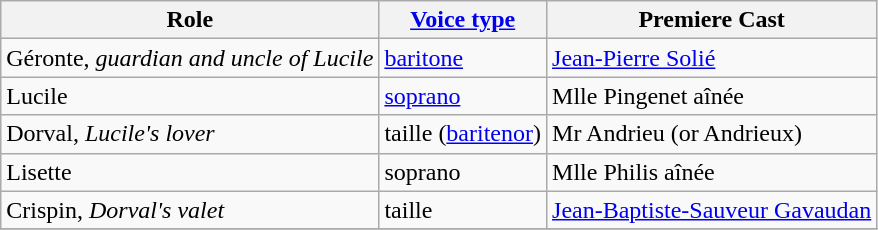<table class="wikitable">
<tr>
<th>Role</th>
<th><a href='#'>Voice type</a></th>
<th>Premiere Cast</th>
</tr>
<tr>
<td>Géronte, <em>guardian and uncle of Lucile</em></td>
<td><a href='#'>baritone</a></td>
<td><a href='#'>Jean-Pierre Solié</a></td>
</tr>
<tr>
<td>Lucile</td>
<td><a href='#'>soprano</a></td>
<td>Mlle Pingenet aînée</td>
</tr>
<tr>
<td>Dorval, <em>Lucile's lover</em></td>
<td>taille (<a href='#'>baritenor</a>)</td>
<td>Mr Andrieu (or Andrieux)</td>
</tr>
<tr>
<td>Lisette</td>
<td>soprano</td>
<td>Mlle Philis aînée</td>
</tr>
<tr>
<td>Crispin, <em>Dorval's valet</em></td>
<td>taille</td>
<td><a href='#'>Jean-Baptiste-Sauveur Gavaudan</a></td>
</tr>
<tr>
</tr>
</table>
